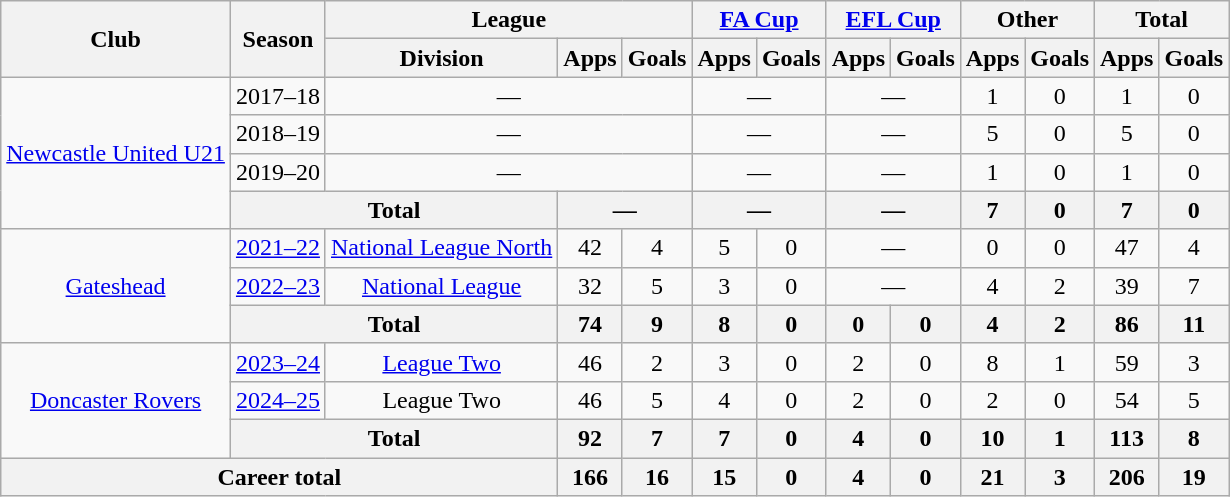<table class="wikitable" style="text-align: center;">
<tr>
<th rowspan="2">Club</th>
<th rowspan="2">Season</th>
<th colspan="3">League</th>
<th colspan="2"><a href='#'>FA Cup</a></th>
<th colspan="2"><a href='#'>EFL Cup</a></th>
<th colspan="2">Other</th>
<th colspan="2">Total</th>
</tr>
<tr>
<th>Division</th>
<th>Apps</th>
<th>Goals</th>
<th>Apps</th>
<th>Goals</th>
<th>Apps</th>
<th>Goals</th>
<th>Apps</th>
<th>Goals</th>
<th>Apps</th>
<th>Goals</th>
</tr>
<tr>
<td rowspan="4"><a href='#'>Newcastle United U21</a></td>
<td>2017–18</td>
<td colspan="3">—</td>
<td colspan="2">—</td>
<td colspan="2">—</td>
<td>1</td>
<td>0</td>
<td>1</td>
<td>0</td>
</tr>
<tr>
<td>2018–19</td>
<td colspan="3">—</td>
<td colspan="2">—</td>
<td colspan="2">—</td>
<td>5</td>
<td>0</td>
<td>5</td>
<td>0</td>
</tr>
<tr>
<td>2019–20</td>
<td colspan="3">—</td>
<td colspan="2">—</td>
<td colspan="2">—</td>
<td>1</td>
<td>0</td>
<td>1</td>
<td>0</td>
</tr>
<tr>
<th colspan="2">Total</th>
<th colspan="2">—</th>
<th colspan="2">—</th>
<th colspan="2">—</th>
<th>7</th>
<th>0</th>
<th>7</th>
<th>0</th>
</tr>
<tr>
<td rowspan="3"><a href='#'>Gateshead</a></td>
<td><a href='#'>2021–22</a></td>
<td><a href='#'>National League North</a></td>
<td>42</td>
<td>4</td>
<td>5</td>
<td>0</td>
<td colspan="2">—</td>
<td>0</td>
<td>0</td>
<td>47</td>
<td>4</td>
</tr>
<tr>
<td><a href='#'>2022–23</a></td>
<td><a href='#'>National League</a></td>
<td>32</td>
<td>5</td>
<td>3</td>
<td>0</td>
<td colspan="2">—</td>
<td>4</td>
<td>2</td>
<td>39</td>
<td>7</td>
</tr>
<tr>
<th colspan="2">Total</th>
<th>74</th>
<th>9</th>
<th>8</th>
<th>0</th>
<th>0</th>
<th>0</th>
<th>4</th>
<th>2</th>
<th>86</th>
<th>11</th>
</tr>
<tr>
<td rowspan="3"><a href='#'>Doncaster Rovers</a></td>
<td><a href='#'>2023–24</a></td>
<td><a href='#'>League Two</a></td>
<td>46</td>
<td>2</td>
<td>3</td>
<td>0</td>
<td>2</td>
<td>0</td>
<td>8</td>
<td>1</td>
<td>59</td>
<td>3</td>
</tr>
<tr>
<td><a href='#'>2024–25</a></td>
<td>League Two</td>
<td>46</td>
<td>5</td>
<td>4</td>
<td>0</td>
<td>2</td>
<td>0</td>
<td>2</td>
<td>0</td>
<td>54</td>
<td>5</td>
</tr>
<tr>
<th colspan="2">Total</th>
<th>92</th>
<th>7</th>
<th>7</th>
<th>0</th>
<th>4</th>
<th>0</th>
<th>10</th>
<th>1</th>
<th>113</th>
<th>8</th>
</tr>
<tr>
<th colspan="3">Career total</th>
<th>166</th>
<th>16</th>
<th>15</th>
<th>0</th>
<th>4</th>
<th>0</th>
<th>21</th>
<th>3</th>
<th>206</th>
<th>19</th>
</tr>
</table>
